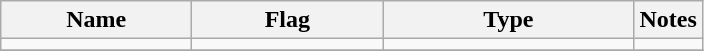<table class="wikitable sortable">
<tr>
<th scope="col" width="120px">Name</th>
<th scope="col" width="120px">Flag</th>
<th scope="col" width="160px">Type</th>
<th>Notes</th>
</tr>
<tr>
<td align="left"></td>
<td align="left"></td>
<td align="left"></td>
<td align="left"></td>
</tr>
<tr>
</tr>
</table>
